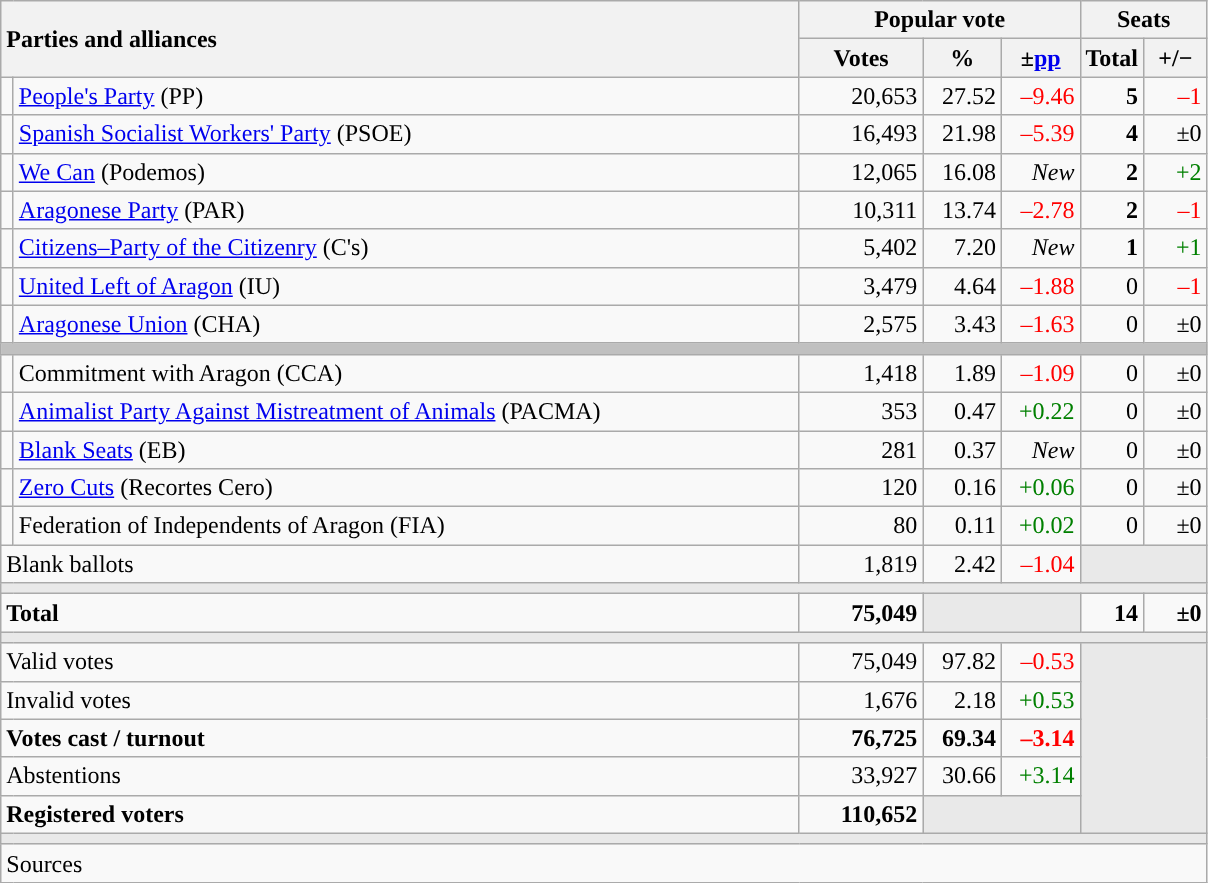<table class="wikitable" style="text-align:right;">
<tr>
<th style="text-align:left;" rowspan="2" colspan="2" width="525">Parties and alliances</th>
<th colspan="3">Popular vote</th>
<th colspan="2">Seats</th>
</tr>
<tr>
<th width="75">Votes</th>
<th width="45">%</th>
<th width="45">±<a href='#'>pp</a></th>
<th width="35">Total</th>
<th width="35">+/−</th>
</tr>
<tr>
<td width="1" style="color:inherit;background:"></td>
<td align="left"><a href='#'>People's Party</a> (PP)</td>
<td>20,653</td>
<td>27.52</td>
<td style="color:red;">–9.46</td>
<td><strong>5</strong></td>
<td style="color:red;">–1</td>
</tr>
<tr>
<td style="color:inherit;background:"></td>
<td align="left"><a href='#'>Spanish Socialist Workers' Party</a> (PSOE)</td>
<td>16,493</td>
<td>21.98</td>
<td style="color:red;">–5.39</td>
<td><strong>4</strong></td>
<td>±0</td>
</tr>
<tr>
<td style="color:inherit;background:"></td>
<td align="left"><a href='#'>We Can</a> (Podemos)</td>
<td>12,065</td>
<td>16.08</td>
<td><em>New</em></td>
<td><strong>2</strong></td>
<td style="color:green;">+2</td>
</tr>
<tr>
<td style="color:inherit;background:"></td>
<td align="left"><a href='#'>Aragonese Party</a> (PAR)</td>
<td>10,311</td>
<td>13.74</td>
<td style="color:red;">–2.78</td>
<td><strong>2</strong></td>
<td style="color:red;">–1</td>
</tr>
<tr>
<td style="color:inherit;background:"></td>
<td align="left"><a href='#'>Citizens–Party of the Citizenry</a> (C's)</td>
<td>5,402</td>
<td>7.20</td>
<td><em>New</em></td>
<td><strong>1</strong></td>
<td style="color:green;">+1</td>
</tr>
<tr>
<td style="color:inherit;background:"></td>
<td align="left"><a href='#'>United Left of Aragon</a> (IU)</td>
<td>3,479</td>
<td>4.64</td>
<td style="color:red;">–1.88</td>
<td>0</td>
<td style="color:red;">–1</td>
</tr>
<tr>
<td style="color:inherit;background:"></td>
<td align="left"><a href='#'>Aragonese Union</a> (CHA)</td>
<td>2,575</td>
<td>3.43</td>
<td style="color:red;">–1.63</td>
<td>0</td>
<td>±0</td>
</tr>
<tr>
<td colspan="7" bgcolor="#C0C0C0"></td>
</tr>
<tr>
<td style="color:inherit;background:"></td>
<td align="left">Commitment with Aragon (CCA)</td>
<td>1,418</td>
<td>1.89</td>
<td style="color:red;">–1.09</td>
<td>0</td>
<td>±0</td>
</tr>
<tr>
<td style="color:inherit;background:"></td>
<td align="left"><a href='#'>Animalist Party Against Mistreatment of Animals</a> (PACMA)</td>
<td>353</td>
<td>0.47</td>
<td style="color:green;">+0.22</td>
<td>0</td>
<td>±0</td>
</tr>
<tr>
<td style="color:inherit;background:"></td>
<td align="left"><a href='#'>Blank Seats</a> (EB)</td>
<td>281</td>
<td>0.37</td>
<td><em>New</em></td>
<td>0</td>
<td>±0</td>
</tr>
<tr>
<td style="color:inherit;background:"></td>
<td align="left"><a href='#'>Zero Cuts</a> (Recortes Cero)</td>
<td>120</td>
<td>0.16</td>
<td style="color:green;">+0.06</td>
<td>0</td>
<td>±0</td>
</tr>
<tr>
<td style="color:inherit;background:"></td>
<td align="left">Federation of Independents of Aragon (FIA)</td>
<td>80</td>
<td>0.11</td>
<td style="color:green;">+0.02</td>
<td>0</td>
<td>±0</td>
</tr>
<tr>
<td align="left" colspan="2">Blank ballots</td>
<td>1,819</td>
<td>2.42</td>
<td style="color:red;">–1.04</td>
<td bgcolor="#E9E9E9" colspan="2"></td>
</tr>
<tr>
<td colspan="7" bgcolor="#E9E9E9"></td>
</tr>
<tr style="font-weight:bold;">
<td align="left" colspan="2">Total</td>
<td>75,049</td>
<td bgcolor="#E9E9E9" colspan="2"></td>
<td>14</td>
<td>±0</td>
</tr>
<tr>
<td colspan="7" bgcolor="#E9E9E9"></td>
</tr>
<tr>
<td align="left" colspan="2">Valid votes</td>
<td>75,049</td>
<td>97.82</td>
<td style="color:red;">–0.53</td>
<td bgcolor="#E9E9E9" colspan="2" rowspan="5"></td>
</tr>
<tr>
<td align="left" colspan="2">Invalid votes</td>
<td>1,676</td>
<td>2.18</td>
<td style="color:green;">+0.53</td>
</tr>
<tr style="font-weight:bold;">
<td align="left" colspan="2">Votes cast / turnout</td>
<td>76,725</td>
<td>69.34</td>
<td style="color:red;">–3.14</td>
</tr>
<tr>
<td align="left" colspan="2">Abstentions</td>
<td>33,927</td>
<td>30.66</td>
<td style="color:green;">+3.14</td>
</tr>
<tr style="font-weight:bold;">
<td align="left" colspan="2">Registered voters</td>
<td>110,652</td>
<td bgcolor="#E9E9E9" colspan="2"></td>
</tr>
<tr>
<td colspan="7" bgcolor="#E9E9E9"></td>
</tr>
<tr>
<td align="left" colspan="7">Sources</td>
</tr>
</table>
